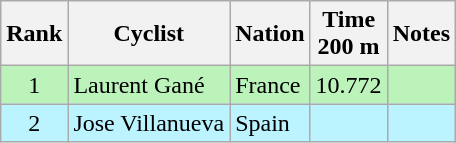<table class="wikitable sortable" style="text-align:center">
<tr>
<th>Rank</th>
<th>Cyclist</th>
<th>Nation</th>
<th>Time<br>200 m</th>
<th>Notes</th>
</tr>
<tr bgcolor=bbf3bb>
<td>1</td>
<td align=left>Laurent Gané</td>
<td align=left>France</td>
<td>10.772</td>
<td></td>
</tr>
<tr bgcolor=bbf3ff>
<td>2</td>
<td align=left>Jose Villanueva</td>
<td align=left>Spain</td>
<td></td>
<td></td>
</tr>
</table>
